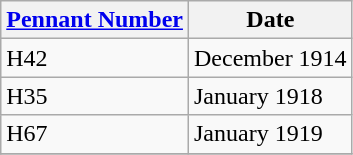<table class="wikitable" style="text-align:left">
<tr>
<th><a href='#'>Pennant Number</a></th>
<th>Date</th>
</tr>
<tr>
<td>H42</td>
<td>December 1914</td>
</tr>
<tr>
<td>H35</td>
<td>January 1918</td>
</tr>
<tr>
<td>H67</td>
<td>January 1919</td>
</tr>
<tr>
</tr>
</table>
